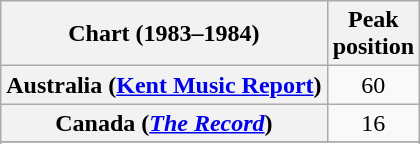<table class="wikitable sortable plainrowheaders" style="text-align:center">
<tr>
<th scope="col">Chart (1983–1984)</th>
<th scope="col">Peak<br>position</th>
</tr>
<tr>
<th scope="row">Australia (<a href='#'>Kent Music Report</a>)</th>
<td>60</td>
</tr>
<tr>
<th scope="row">Canada (<em><a href='#'>The Record</a></em>)</th>
<td>16</td>
</tr>
<tr>
</tr>
<tr>
</tr>
<tr>
</tr>
<tr>
</tr>
<tr>
</tr>
<tr>
</tr>
</table>
